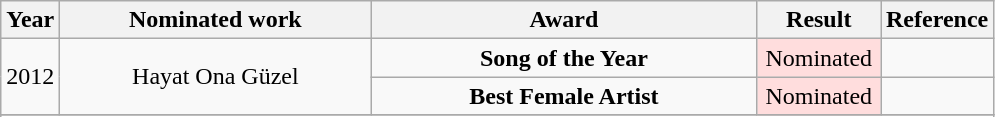<table class="wikitable">
<tr>
<th>Year</th>
<th>Nominated work</th>
<th>Award</th>
<th>Result</th>
<th>Reference</th>
</tr>
<tr>
<td rowspan="2">2012</td>
<td width="200" align="center" rowspan="2">Hayat Ona Güzel</td>
<td width="250" align="center"><strong>Song of the Year</strong></td>
<td align="center" width="75" style="background: #ffdddd">Nominated</td>
<td align="center"></td>
</tr>
<tr>
<td width="250" align="center"><strong>Best Female Artist</strong></td>
<td align="center" width="75" style="background: #ffdddd">Nominated</td>
<td align="center"></td>
</tr>
<tr>
</tr>
<tr>
</tr>
</table>
